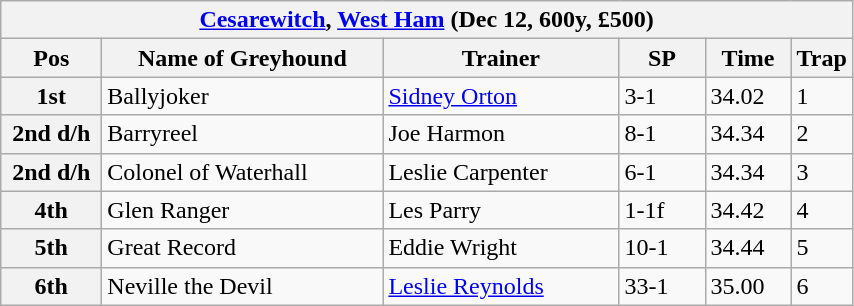<table class="wikitable">
<tr>
<th colspan="6"><a href='#'>Cesarewitch</a>, <a href='#'>West Ham</a> (Dec 12, 600y, £500)</th>
</tr>
<tr>
<th width=60>Pos</th>
<th width=180>Name of Greyhound</th>
<th width=150>Trainer</th>
<th width=50>SP</th>
<th width=50>Time</th>
<th width=30>Trap</th>
</tr>
<tr>
<th>1st</th>
<td>Ballyjoker</td>
<td><a href='#'>Sidney Orton</a></td>
<td>3-1</td>
<td>34.02</td>
<td>1</td>
</tr>
<tr>
<th>2nd d/h</th>
<td>Barryreel</td>
<td>Joe Harmon</td>
<td>8-1</td>
<td>34.34</td>
<td>2</td>
</tr>
<tr>
<th>2nd d/h</th>
<td>Colonel of Waterhall</td>
<td>Leslie Carpenter</td>
<td>6-1</td>
<td>34.34</td>
<td>3</td>
</tr>
<tr>
<th>4th</th>
<td>Glen Ranger</td>
<td>Les Parry</td>
<td>1-1f</td>
<td>34.42</td>
<td>4</td>
</tr>
<tr>
<th>5th</th>
<td>Great Record</td>
<td>Eddie Wright</td>
<td>10-1</td>
<td>34.44</td>
<td>5</td>
</tr>
<tr>
<th>6th</th>
<td>Neville the Devil</td>
<td><a href='#'>Leslie Reynolds</a></td>
<td>33-1</td>
<td>35.00</td>
<td>6</td>
</tr>
</table>
